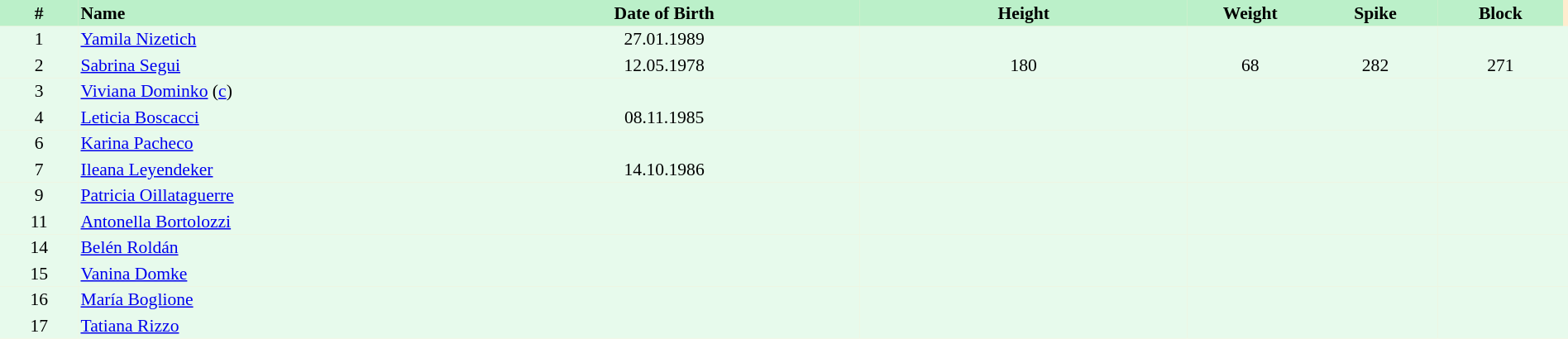<table border=0 cellpadding=2 cellspacing=0  |- bgcolor=#FFECCE style="text-align:center; font-size:90%;" width=100%>
<tr bgcolor=#BBF0C9>
<th width=5%>#</th>
<th width=25% align=left>Name</th>
<th width=25%>Date of Birth</th>
<th width=21%>Height</th>
<th width=8%>Weight</th>
<th width=8%>Spike</th>
<th width=8%>Block</th>
</tr>
<tr bgcolor=#E7FAEC>
<td>1</td>
<td align=left><a href='#'>Yamila Nizetich</a></td>
<td>27.01.1989</td>
<td></td>
<td></td>
<td></td>
<td></td>
<td></td>
</tr>
<tr bgcolor=#E7FAEC>
<td>2</td>
<td align=left><a href='#'>Sabrina Segui</a></td>
<td>12.05.1978</td>
<td>180</td>
<td>68</td>
<td>282</td>
<td>271</td>
<td></td>
</tr>
<tr bgcolor=#E7FAEC>
<td>3</td>
<td align=left><a href='#'>Viviana Dominko</a> (<a href='#'>c</a>)</td>
<td></td>
<td></td>
<td></td>
<td></td>
<td></td>
<td></td>
</tr>
<tr bgcolor=#E7FAEC>
<td>4</td>
<td align=left><a href='#'>Leticia Boscacci</a></td>
<td>08.11.1985</td>
<td></td>
<td></td>
<td></td>
<td></td>
<td></td>
</tr>
<tr bgcolor=#E7FAEC>
<td>6</td>
<td align=left><a href='#'>Karina Pacheco</a></td>
<td></td>
<td></td>
<td></td>
<td></td>
<td></td>
<td></td>
</tr>
<tr bgcolor=#E7FAEC>
<td>7</td>
<td align=left><a href='#'>Ileana Leyendeker</a></td>
<td>14.10.1986</td>
<td></td>
<td></td>
<td></td>
<td></td>
<td></td>
</tr>
<tr bgcolor=#E7FAEC>
<td>9</td>
<td align=left><a href='#'>Patricia Oillataguerre</a></td>
<td></td>
<td></td>
<td></td>
<td></td>
<td></td>
<td></td>
</tr>
<tr bgcolor=#E7FAEC>
<td>11</td>
<td align=left><a href='#'>Antonella Bortolozzi</a></td>
<td></td>
<td></td>
<td></td>
<td></td>
<td></td>
<td></td>
</tr>
<tr bgcolor=#E7FAEC>
<td>14</td>
<td align=left><a href='#'>Belén Roldán</a></td>
<td></td>
<td></td>
<td></td>
<td></td>
<td></td>
<td></td>
</tr>
<tr bgcolor=#E7FAEC>
<td>15</td>
<td align=left><a href='#'>Vanina Domke</a></td>
<td></td>
<td></td>
<td></td>
<td></td>
<td></td>
<td></td>
</tr>
<tr bgcolor=#E7FAEC>
<td>16</td>
<td align=left><a href='#'>María Boglione</a></td>
<td></td>
<td></td>
<td></td>
<td></td>
<td></td>
<td></td>
</tr>
<tr bgcolor=#E7FAEC>
<td>17</td>
<td align=left><a href='#'>Tatiana Rizzo</a></td>
<td></td>
<td></td>
<td></td>
<td></td>
<td></td>
<td></td>
</tr>
</table>
